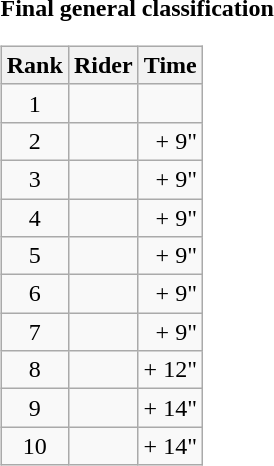<table>
<tr>
<td><strong>Final general classification</strong><br><table class="wikitable">
<tr>
<th scope="col">Rank</th>
<th scope="col">Rider</th>
<th scope="col">Time</th>
</tr>
<tr>
<td style="text-align:center;">1</td>
<td></td>
<td style="text-align:right;"></td>
</tr>
<tr>
<td style="text-align:center;">2</td>
<td></td>
<td style="text-align:right;">+ 9"</td>
</tr>
<tr>
<td style="text-align:center;">3</td>
<td></td>
<td style="text-align:right;">+ 9"</td>
</tr>
<tr>
<td style="text-align:center;">4</td>
<td></td>
<td style="text-align:right;">+ 9"</td>
</tr>
<tr>
<td style="text-align:center;">5</td>
<td></td>
<td style="text-align:right;">+ 9"</td>
</tr>
<tr>
<td style="text-align:center;">6</td>
<td></td>
<td style="text-align:right;">+ 9"</td>
</tr>
<tr>
<td style="text-align:center;">7</td>
<td></td>
<td style="text-align:right;">+ 9"</td>
</tr>
<tr>
<td style="text-align:center;">8</td>
<td></td>
<td style="text-align:right;">+ 12"</td>
</tr>
<tr>
<td style="text-align:center;">9</td>
<td></td>
<td style="text-align:right;">+ 14"</td>
</tr>
<tr>
<td style="text-align:center;">10</td>
<td></td>
<td style="text-align:right;">+ 14"</td>
</tr>
</table>
</td>
</tr>
</table>
